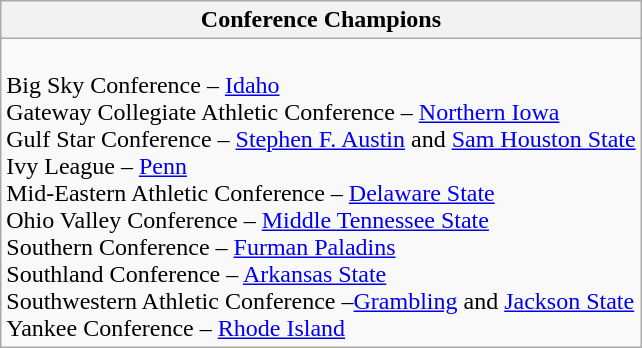<table class="wikitable">
<tr>
<th>Conference Champions</th>
</tr>
<tr>
<td><br>Big Sky Conference – <a href='#'>Idaho</a><br>
Gateway Collegiate Athletic Conference – <a href='#'>Northern Iowa</a><br>
Gulf Star Conference – <a href='#'>Stephen F. Austin</a> and <a href='#'>Sam Houston State</a><br>
Ivy League – <a href='#'>Penn</a><br>
Mid-Eastern Athletic Conference –  <a href='#'>Delaware State</a><br>
Ohio Valley Conference – <a href='#'>Middle Tennessee State</a><br>
Southern Conference – <a href='#'>Furman Paladins</a><br>
Southland Conference – <a href='#'>Arkansas State</a><br>
Southwestern Athletic Conference –<a href='#'>Grambling</a> and <a href='#'>Jackson State</a><br>
Yankee Conference – <a href='#'>Rhode Island</a></td>
</tr>
</table>
